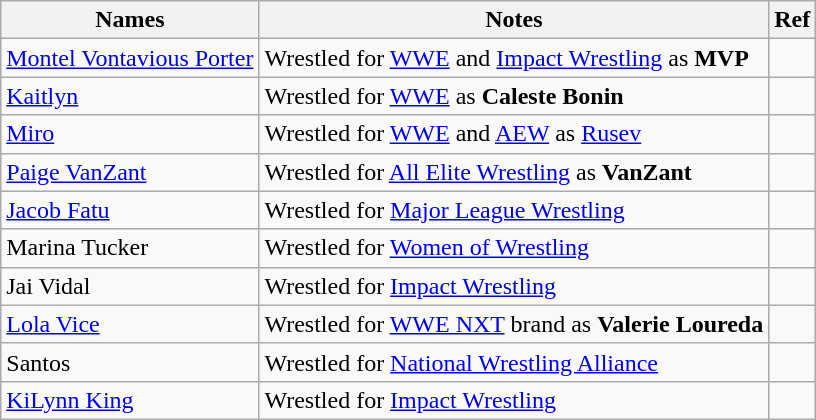<table class="wikitable">
<tr>
<th>Names</th>
<th>Notes</th>
<th>Ref</th>
</tr>
<tr>
<td><a href='#'>Montel Vontavious Porter</a></td>
<td>Wrestled for <a href='#'>WWE</a> and <a href='#'>Impact Wrestling</a> as <strong>MVP</strong></td>
<td></td>
</tr>
<tr>
<td><a href='#'>Kaitlyn</a></td>
<td>Wrestled for <a href='#'>WWE</a> as <strong>Caleste Bonin</strong></td>
<td></td>
</tr>
<tr>
<td><a href='#'>Miro</a></td>
<td>Wrestled for <a href='#'>WWE</a> and <a href='#'>AEW</a> as <a href='#'>Rusev</a></td>
<td></td>
</tr>
<tr>
<td><a href='#'>Paige VanZant</a></td>
<td>Wrestled for <a href='#'>All Elite Wrestling</a> as <strong>VanZant</strong></td>
<td></td>
</tr>
<tr>
<td><a href='#'>Jacob Fatu</a></td>
<td>Wrestled for <a href='#'>Major League Wrestling</a></td>
<td></td>
</tr>
<tr>
<td>Marina Tucker</td>
<td>Wrestled for <a href='#'>Women of Wrestling</a></td>
<td></td>
</tr>
<tr>
<td>Jai Vidal</td>
<td>Wrestled for <a href='#'>Impact Wrestling</a></td>
<td></td>
</tr>
<tr>
<td><a href='#'>Lola Vice</a></td>
<td>Wrestled for <a href='#'>WWE NXT</a> brand as <strong>Valerie Loureda</strong></td>
<td></td>
</tr>
<tr>
<td>Santos</td>
<td>Wrestled for <a href='#'>National Wrestling Alliance</a></td>
<td></td>
</tr>
<tr>
<td><a href='#'>KiLynn King</a></td>
<td>Wrestled for <a href='#'>Impact Wrestling</a></td>
<td></td>
</tr>
</table>
